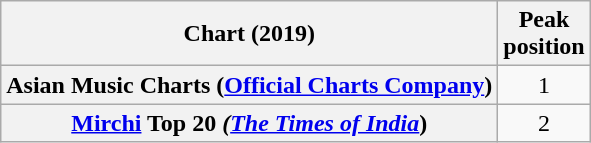<table class="wikitable sortable plainrowheaders" style="text-align:center">
<tr>
<th scope="col">Chart (2019)</th>
<th scope="col">Peak<br>position</th>
</tr>
<tr>
<th scope="row">Asian Music Charts (<a href='#'>Official Charts Company</a>)</th>
<td>1</td>
</tr>
<tr>
<th scope="row"><a href='#'>Mirchi</a> Top 20 <em>(<a href='#'>The Times of India</a></em>)</th>
<td>2</td>
</tr>
</table>
